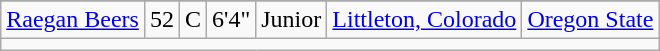<table class="wikitable sortable" style="text-align: center">
<tr align=center>
</tr>
<tr>
<td><a href='#'>Raegan Beers</a></td>
<td>52</td>
<td>C</td>
<td>6'4"</td>
<td>Junior</td>
<td><a href='#'>Littleton, Colorado</a></td>
<td><a href='#'>Oregon State</a></td>
</tr>
<tr>
<td colspan=7></td>
</tr>
</table>
